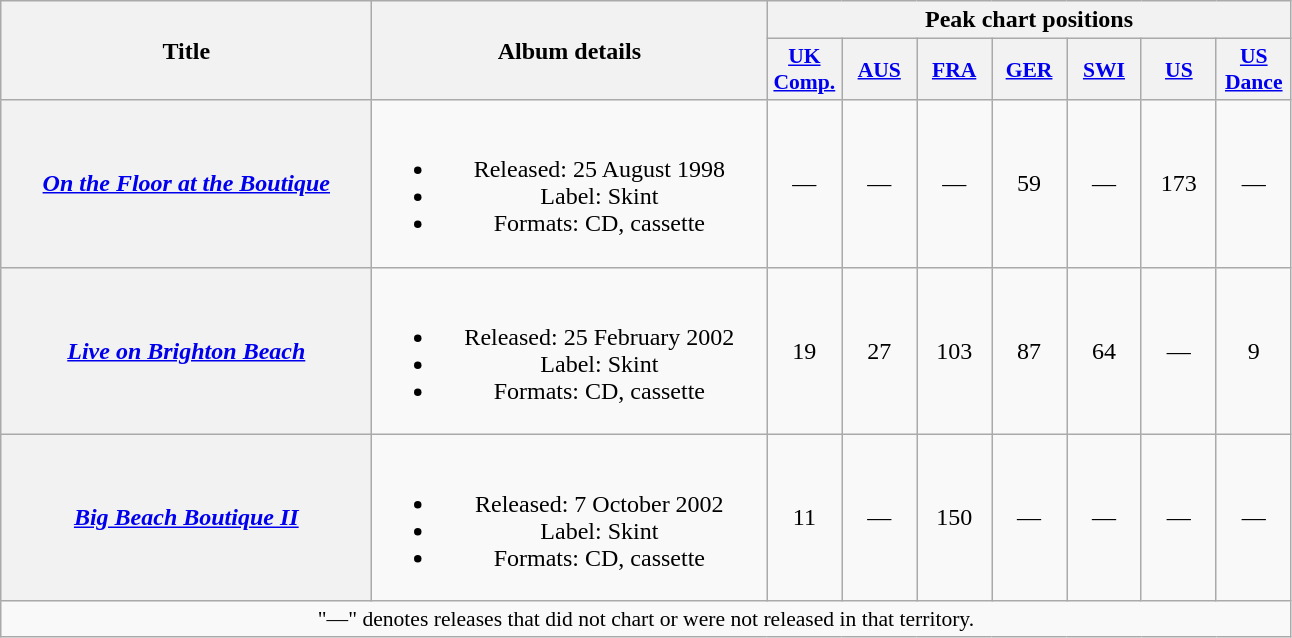<table class="wikitable plainrowheaders" style="text-align:center;">
<tr>
<th scope="col" rowspan="2" style="width:15em;">Title</th>
<th scope="col" rowspan="2" style="width:16em;">Album details</th>
<th scope="col" colspan="7">Peak chart positions</th>
</tr>
<tr>
<th scope="col" style="width:3em;font-size:90%;"><a href='#'>UK<br>Comp.</a><br></th>
<th scope="col" style="width:3em;font-size:90%;"><a href='#'>AUS</a><br></th>
<th scope="col" style="width:3em;font-size:90%;"><a href='#'>FRA</a><br></th>
<th scope="col" style="width:3em;font-size:90%;"><a href='#'>GER</a><br></th>
<th scope="col" style="width:3em;font-size:90%;"><a href='#'>SWI</a><br></th>
<th scope="col" style="width:3em;font-size:90%;"><a href='#'>US</a><br></th>
<th scope="col" style="width:3em;font-size:90%;"><a href='#'>US<br>Dance</a><br></th>
</tr>
<tr>
<th scope="row"><em><a href='#'>On the Floor at the Boutique</a></em></th>
<td><br><ul><li>Released: 25 August 1998</li><li>Label: Skint</li><li>Formats: CD, cassette</li></ul></td>
<td>—</td>
<td>—</td>
<td>—</td>
<td>59</td>
<td>—</td>
<td>173</td>
<td>—</td>
</tr>
<tr>
<th scope="row"><em><a href='#'>Live on Brighton Beach</a></em></th>
<td><br><ul><li>Released: 25 February 2002</li><li>Label: Skint</li><li>Formats: CD, cassette</li></ul></td>
<td>19</td>
<td>27</td>
<td>103</td>
<td>87</td>
<td>64</td>
<td>—</td>
<td>9</td>
</tr>
<tr>
<th scope="row"><em><a href='#'>Big Beach Boutique II</a></em></th>
<td><br><ul><li>Released: 7 October 2002</li><li>Label: Skint</li><li>Formats: CD, cassette</li></ul></td>
<td>11</td>
<td>—</td>
<td>150</td>
<td>—</td>
<td>—</td>
<td>—</td>
<td>—</td>
</tr>
<tr>
<td colspan="9" style="font-size:90%">"—" denotes releases that did not chart or were not released in that territory.</td>
</tr>
</table>
